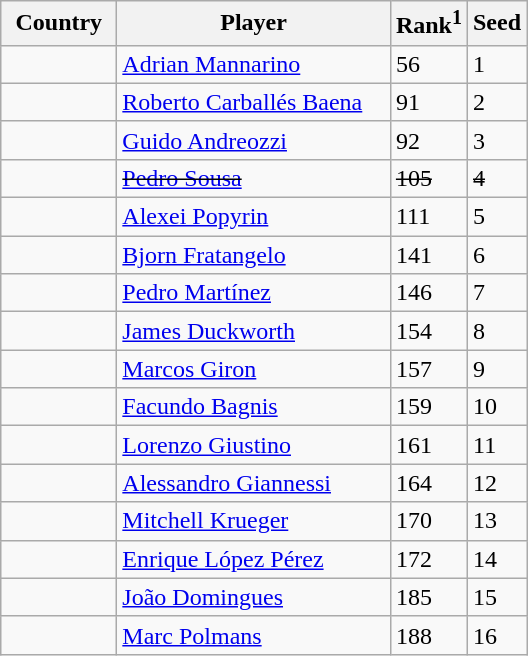<table class="sortable wikitable">
<tr>
<th width="70">Country</th>
<th width="175">Player</th>
<th>Rank<sup>1</sup></th>
<th>Seed</th>
</tr>
<tr>
<td></td>
<td><a href='#'>Adrian Mannarino</a></td>
<td>56</td>
<td>1</td>
</tr>
<tr>
<td></td>
<td><a href='#'>Roberto Carballés Baena</a></td>
<td>91</td>
<td>2</td>
</tr>
<tr>
<td></td>
<td><a href='#'>Guido Andreozzi</a></td>
<td>92</td>
<td>3</td>
</tr>
<tr>
<td><s></s></td>
<td><s><a href='#'>Pedro Sousa</a></s></td>
<td><s>105</s></td>
<td><s>4</s></td>
</tr>
<tr>
<td></td>
<td><a href='#'>Alexei Popyrin</a></td>
<td>111</td>
<td>5</td>
</tr>
<tr>
<td></td>
<td><a href='#'>Bjorn Fratangelo</a></td>
<td>141</td>
<td>6</td>
</tr>
<tr>
<td></td>
<td><a href='#'>Pedro Martínez</a></td>
<td>146</td>
<td>7</td>
</tr>
<tr>
<td></td>
<td><a href='#'>James Duckworth</a></td>
<td>154</td>
<td>8</td>
</tr>
<tr>
<td></td>
<td><a href='#'>Marcos Giron</a></td>
<td>157</td>
<td>9</td>
</tr>
<tr>
<td></td>
<td><a href='#'>Facundo Bagnis</a></td>
<td>159</td>
<td>10</td>
</tr>
<tr>
<td></td>
<td><a href='#'>Lorenzo Giustino</a></td>
<td>161</td>
<td>11</td>
</tr>
<tr>
<td></td>
<td><a href='#'>Alessandro Giannessi</a></td>
<td>164</td>
<td>12</td>
</tr>
<tr>
<td></td>
<td><a href='#'>Mitchell Krueger</a></td>
<td>170</td>
<td>13</td>
</tr>
<tr>
<td></td>
<td><a href='#'>Enrique López Pérez</a></td>
<td>172</td>
<td>14</td>
</tr>
<tr>
<td></td>
<td><a href='#'>João Domingues</a></td>
<td>185</td>
<td>15</td>
</tr>
<tr>
<td></td>
<td><a href='#'>Marc Polmans</a></td>
<td>188</td>
<td>16</td>
</tr>
</table>
